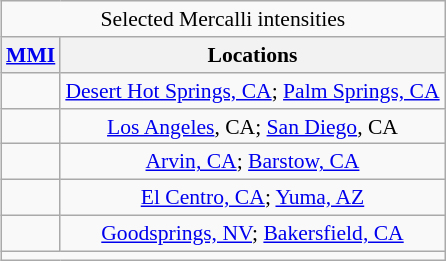<table class="wikitable" style="float: right; text-align: center; font-size:90%;">
<tr>
<td colspan="2" style="text-align: center;">Selected Mercalli intensities</td>
</tr>
<tr>
<th><a href='#'>MMI</a></th>
<th>Locations</th>
</tr>
<tr>
<td></td>
<td><a href='#'>Desert Hot Springs, CA</a>; <a href='#'>Palm Springs, CA</a></td>
</tr>
<tr>
<td></td>
<td><a href='#'>Los Angeles</a>, CA; <a href='#'>San Diego</a>, CA</td>
</tr>
<tr>
<td></td>
<td><a href='#'>Arvin, CA</a>; <a href='#'>Barstow, CA</a></td>
</tr>
<tr>
<td></td>
<td><a href='#'>El Centro, CA</a>; <a href='#'>Yuma, AZ</a></td>
</tr>
<tr>
<td></td>
<td><a href='#'>Goodsprings, NV</a>; <a href='#'>Bakersfield, CA</a></td>
</tr>
<tr>
<td colspan="3" style="text-align: center;"><small><span></span></small></td>
</tr>
</table>
